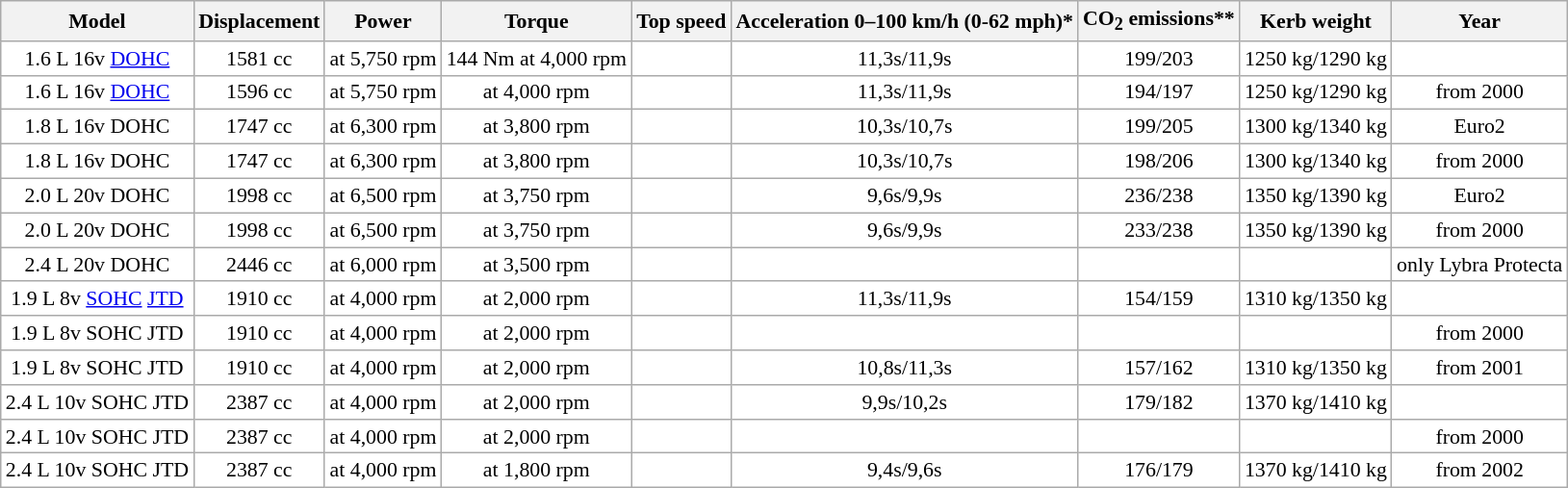<table class="wikitable" style="text-align:center; font-size:91%;">
<tr>
<th>Model</th>
<th>Displacement</th>
<th>Power</th>
<th>Torque</th>
<th>Top speed</th>
<th>Acceleration 0–100 km/h (0-62 mph)*</th>
<th>CO<sub>2</sub> emissions**</th>
<th>Kerb weight</th>
<th>Year</th>
</tr>
<tr style="background:#fff;">
<td>1.6 L 16v <a href='#'>DOHC</a></td>
<td>1581 cc</td>
<td> at 5,750 rpm</td>
<td>144 Nm at 4,000 rpm</td>
<td></td>
<td>11,3s/11,9s</td>
<td>199/203</td>
<td>1250 kg/1290 kg</td>
<td></td>
</tr>
<tr style="background:#fff;">
<td>1.6 L 16v <a href='#'>DOHC</a></td>
<td>1596 cc</td>
<td> at 5,750 rpm</td>
<td> at 4,000 rpm</td>
<td></td>
<td>11,3s/11,9s</td>
<td>194/197</td>
<td>1250 kg/1290 kg</td>
<td>from 2000</td>
</tr>
<tr style="background:#fff;">
<td>1.8 L 16v DOHC</td>
<td>1747 cc</td>
<td> at 6,300 rpm</td>
<td> at 3,800 rpm</td>
<td></td>
<td>10,3s/10,7s</td>
<td>199/205</td>
<td>1300 kg/1340 kg</td>
<td>Euro2</td>
</tr>
<tr style="background:#fff;">
<td>1.8 L 16v DOHC</td>
<td>1747 cc</td>
<td> at 6,300 rpm</td>
<td> at 3,800 rpm</td>
<td></td>
<td>10,3s/10,7s</td>
<td>198/206</td>
<td>1300 kg/1340 kg</td>
<td>from 2000</td>
</tr>
<tr style="background:#fff;">
<td>2.0 L 20v DOHC</td>
<td>1998 cc</td>
<td> at 6,500 rpm</td>
<td> at 3,750 rpm</td>
<td></td>
<td>9,6s/9,9s</td>
<td>236/238</td>
<td>1350 kg/1390 kg</td>
<td>Euro2</td>
</tr>
<tr style="background:#fff;">
<td>2.0 L 20v DOHC</td>
<td>1998 cc</td>
<td> at 6,500 rpm</td>
<td> at 3,750 rpm</td>
<td></td>
<td>9,6s/9,9s</td>
<td>233/238</td>
<td>1350 kg/1390 kg</td>
<td>from 2000</td>
</tr>
<tr style="background:#fff;">
<td>2.4 L 20v DOHC</td>
<td>2446 cc</td>
<td> at 6,000 rpm</td>
<td> at 3,500 rpm</td>
<td></td>
<td></td>
<td></td>
<td></td>
<td>only Lybra Protecta</td>
</tr>
<tr style="background:#fff;">
<td>1.9 L 8v <a href='#'>SOHC</a> <a href='#'>JTD</a></td>
<td>1910 cc</td>
<td> at 4,000 rpm</td>
<td> at 2,000 rpm</td>
<td></td>
<td>11,3s/11,9s</td>
<td>154/159</td>
<td>1310 kg/1350 kg</td>
<td></td>
</tr>
<tr style="background:#fff;">
<td>1.9 L 8v SOHC JTD</td>
<td>1910 cc</td>
<td> at 4,000 rpm</td>
<td> at 2,000 rpm</td>
<td></td>
<td></td>
<td></td>
<td></td>
<td>from 2000</td>
</tr>
<tr style="background:#fff;">
<td>1.9 L 8v SOHC JTD</td>
<td>1910 cc</td>
<td> at 4,000 rpm</td>
<td> at 2,000 rpm</td>
<td></td>
<td>10,8s/11,3s</td>
<td>157/162</td>
<td>1310 kg/1350 kg</td>
<td>from 2001</td>
</tr>
<tr style="background:#fff;">
<td>2.4 L 10v SOHC JTD</td>
<td>2387 cc</td>
<td> at 4,000 rpm</td>
<td> at 2,000 rpm</td>
<td></td>
<td>9,9s/10,2s</td>
<td>179/182</td>
<td>1370 kg/1410 kg</td>
<td></td>
</tr>
<tr style="background:#fff;">
<td>2.4 L 10v SOHC JTD</td>
<td>2387 cc</td>
<td> at 4,000 rpm</td>
<td> at 2,000 rpm</td>
<td></td>
<td></td>
<td></td>
<td></td>
<td>from 2000</td>
</tr>
<tr style="background:#fff;">
<td>2.4 L 10v SOHC JTD</td>
<td>2387 cc</td>
<td> at 4,000 rpm</td>
<td> at 1,800 rpm</td>
<td></td>
<td>9,4s/9,6s</td>
<td>176/179</td>
<td>1370 kg/1410 kg</td>
<td>from 2002</td>
</tr>
</table>
